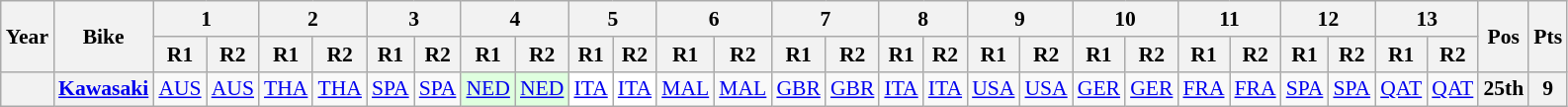<table class="wikitable" style="text-align:center; font-size:90%;">
<tr>
<th rowspan="2">Year</th>
<th rowspan="2">Bike</th>
<th colspan="2">1</th>
<th colspan="2">2</th>
<th colspan="2">3</th>
<th colspan="2">4</th>
<th colspan="2">5</th>
<th colspan="2">6</th>
<th colspan="2">7</th>
<th colspan="2">8</th>
<th colspan="2">9</th>
<th colspan="2">10</th>
<th colspan="2">11</th>
<th colspan="2">12</th>
<th colspan="2">13</th>
<th rowspan="2">Pos</th>
<th rowspan="2">Pts</th>
</tr>
<tr>
<th>R1</th>
<th>R2</th>
<th>R1</th>
<th>R2</th>
<th>R1</th>
<th>R2</th>
<th>R1</th>
<th>R2</th>
<th>R1</th>
<th>R2</th>
<th>R1</th>
<th>R2</th>
<th>R1</th>
<th>R2</th>
<th>R1</th>
<th>R2</th>
<th>R1</th>
<th>R2</th>
<th>R1</th>
<th>R2</th>
<th>R1</th>
<th>R2</th>
<th>R1</th>
<th>R2</th>
<th>R1</th>
<th>R2</th>
</tr>
<tr>
<th></th>
<th><a href='#'>Kawasaki</a></th>
<td><a href='#'>AUS</a></td>
<td><a href='#'>AUS</a></td>
<td><a href='#'>THA</a></td>
<td><a href='#'>THA</a></td>
<td><a href='#'>SPA</a></td>
<td><a href='#'>SPA</a></td>
<td style="background:#dfffdf;"><a href='#'>NED</a><br></td>
<td style="background:#dfffdf;"><a href='#'>NED</a><br></td>
<td style="background:#ffffff;"><a href='#'>ITA</a><br></td>
<td style="background:#ffffff;"><a href='#'>ITA</a><br></td>
<td><a href='#'>MAL</a></td>
<td><a href='#'>MAL</a></td>
<td><a href='#'>GBR</a></td>
<td><a href='#'>GBR</a></td>
<td><a href='#'>ITA</a></td>
<td><a href='#'>ITA</a></td>
<td><a href='#'>USA</a></td>
<td><a href='#'>USA</a></td>
<td><a href='#'>GER</a></td>
<td><a href='#'>GER</a></td>
<td><a href='#'>FRA</a></td>
<td><a href='#'>FRA</a></td>
<td><a href='#'>SPA</a></td>
<td><a href='#'>SPA</a></td>
<td><a href='#'>QAT</a></td>
<td><a href='#'>QAT</a></td>
<th>25th</th>
<th>9</th>
</tr>
</table>
